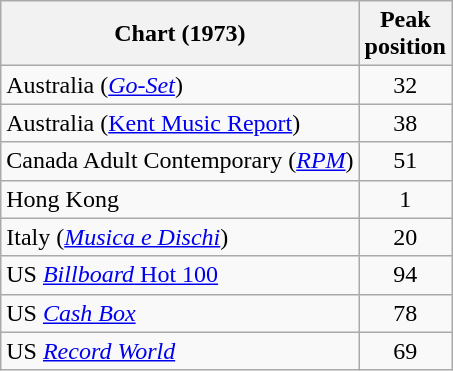<table class="wikitable sortable">
<tr>
<th>Chart (1973)</th>
<th>Peak<br>position</th>
</tr>
<tr>
<td>Australia (<em><a href='#'>Go-Set</a></em>)</td>
<td align="center">32</td>
</tr>
<tr>
<td>Australia (<a href='#'>Kent Music Report</a>)</td>
<td align="center">38</td>
</tr>
<tr>
<td>Canada Adult Contemporary (<em><a href='#'>RPM</a></em>)</td>
<td align="center">51</td>
</tr>
<tr>
<td>Hong Kong</td>
<td align="center">1</td>
</tr>
<tr>
<td>Italy (<em><a href='#'>Musica e Dischi</a></em>)</td>
<td align="center">20</td>
</tr>
<tr>
<td>US <a href='#'><em>Billboard</em> Hot 100</a></td>
<td align="center">94</td>
</tr>
<tr>
<td>US <em><a href='#'>Cash Box</a></em></td>
<td align="center">78</td>
</tr>
<tr>
<td>US <em><a href='#'>Record World</a></em></td>
<td align="center">69</td>
</tr>
</table>
